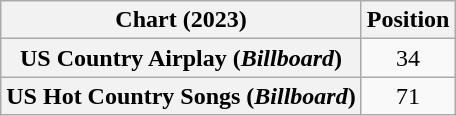<table class="wikitable sortable plainrowheaders" style="text-align:center">
<tr>
<th scope="col">Chart (2023)</th>
<th scope="col">Position</th>
</tr>
<tr>
<th scope="row">US Country Airplay (<em>Billboard</em>)</th>
<td>34</td>
</tr>
<tr>
<th scope="row">US Hot Country Songs (<em>Billboard</em>)</th>
<td>71</td>
</tr>
</table>
